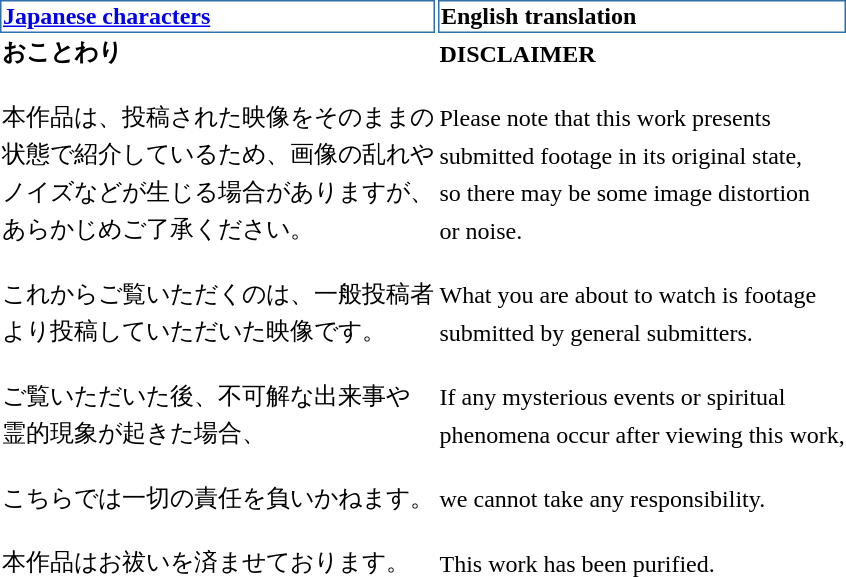<table ->
<tr>
<td style="border: 1px solid #2f6fab;"><strong><a href='#'>Japanese characters</a></strong></td>
<td style="border: 1px solid #2f6fab;"><strong>English translation</strong></td>
</tr>
<tr>
<td><strong>おことわり</strong></td>
<td><strong>DISCLAIMER</strong></td>
</tr>
<tr>
<td><br>本作品は、投稿された映像をそのままの</td>
<td><br>Please note that this work presents</td>
</tr>
<tr>
<td>状態で紹介しているため、画像の乱れや</td>
<td>submitted footage in its original state,</td>
</tr>
<tr>
<td>ノイズなどが生じる場合がありますが、</td>
<td>so there may be some image distortion</td>
</tr>
<tr>
<td>あらかじめご了承ください。</td>
<td>or noise.</td>
</tr>
<tr>
<td><br>これからご覧いただくのは、一般投稿者</td>
<td><br>What you are about to watch is footage</td>
</tr>
<tr>
<td>より投稿していただいた映像です。</td>
<td>submitted by general submitters.</td>
</tr>
<tr>
<td><br>ご覧いただいた後、不可解な出来事や</td>
<td><br>If any mysterious events or spiritual</td>
</tr>
<tr>
<td>霊的現象が起きた場合、</td>
<td>phenomena occur after viewing this work,</td>
</tr>
<tr>
<td><br>こちらでは一切の責任を負いかねます。</td>
<td><br>we cannot take any responsibility.</td>
</tr>
<tr>
<td><br>本作品はお祓いを済ませております。</td>
<td><br>This work has been purified.</td>
</tr>
</table>
